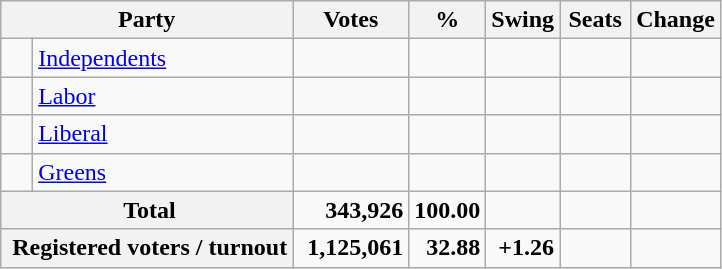<table class="wikitable" style="text-align:right; margin-bottom:0">
<tr>
<th colspan="2" style="width:10px;">Party</th>
<th style="width:70px;">Votes</th>
<th style="width:40px;">%</th>
<th style="width:40px;">Swing</th>
<th style="width:40px;">Seats</th>
<th style="width:40px;">Change</th>
</tr>
<tr>
<td> </td>
<td style="text-align:left;"><a href='#'>Independents</a></td>
<td></td>
<td></td>
<td></td>
<td></td>
<td></td>
</tr>
<tr>
<td> </td>
<td style="text-align:left;"><a href='#'>Labor</a></td>
<td></td>
<td></td>
<td></td>
<td></td>
<td></td>
</tr>
<tr>
<td> </td>
<td style="text-align:left;"><a href='#'>Liberal</a></td>
<td></td>
<td></td>
<td></td>
<td></td>
<td></td>
</tr>
<tr>
<td> </td>
<td style="text-align:left;"><a href='#'>Greens</a></td>
<td></td>
<td></td>
<td></td>
<td></td>
<td></td>
</tr>
<tr>
<th colspan="2"> Total</th>
<td><strong>343,926</strong></td>
<td><strong>100.00</strong></td>
<td></td>
<td></td>
<td></td>
</tr>
<tr>
<th colspan="2"> Registered voters / turnout</th>
<td><strong>1,125,061</strong></td>
<td><strong>32.88</strong></td>
<td><strong>+1.26</strong></td>
<td></td>
</tr>
</table>
